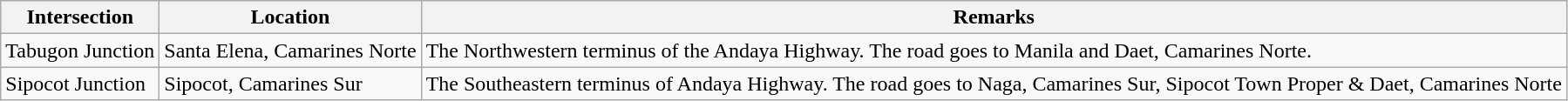<table class="wikitable">
<tr>
<th>Intersection</th>
<th>Location</th>
<th>Remarks</th>
</tr>
<tr>
<td>Tabugon Junction</td>
<td>Santa Elena, Camarines Norte</td>
<td>The Northwestern terminus of the Andaya Highway. The road goes to Manila and Daet, Camarines Norte.</td>
</tr>
<tr>
<td>Sipocot Junction</td>
<td>Sipocot, Camarines Sur</td>
<td>The Southeastern terminus of Andaya Highway. The road goes to Naga, Camarines Sur, Sipocot Town Proper & Daet, Camarines Norte</td>
</tr>
</table>
